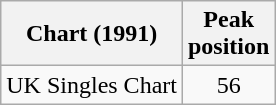<table class="wikitable sortable">
<tr>
<th>Chart (1991)</th>
<th>Peak<br>position</th>
</tr>
<tr>
<td>UK Singles Chart</td>
<td style="text-align:center;">56</td>
</tr>
</table>
